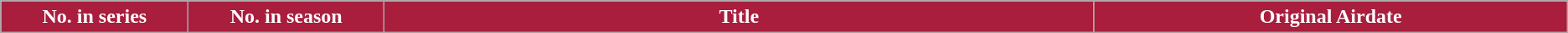<table class="wikitable plainrowheaders">
<tr>
<th style="background:#A91D3D; color:#fff; width:3%;">No. in series</th>
<th ! style="background:#A91D3D; color:#fff; width:3%;">No. in season</th>
<th ! style="background:#A91D3D; color:#fff; width:12%;">Title</th>
<th ! style="background:#A91D3D; color:#fff; width:8%;">Original Airdate<br>










</th>
</tr>
</table>
